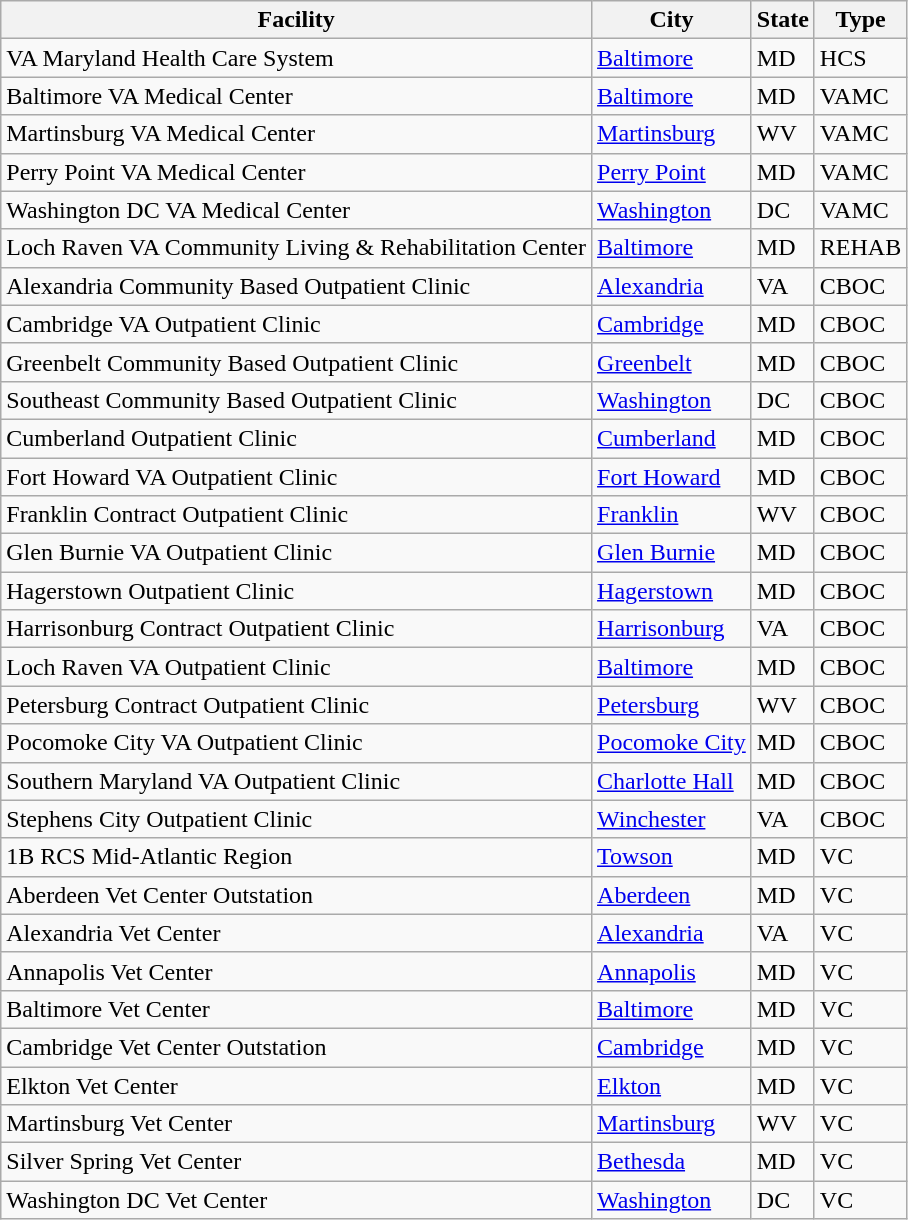<table id="VISN5" class="wikitable sortable">
<tr>
<th>Facility</th>
<th>City</th>
<th>State</th>
<th>Type</th>
</tr>
<tr>
<td>VA Maryland Health Care System</td>
<td><a href='#'>Baltimore</a></td>
<td>MD</td>
<td>HCS</td>
</tr>
<tr>
<td>Baltimore VA Medical Center</td>
<td><a href='#'>Baltimore</a></td>
<td>MD</td>
<td>VAMC</td>
</tr>
<tr>
<td>Martinsburg VA Medical Center</td>
<td><a href='#'>Martinsburg</a></td>
<td>WV</td>
<td>VAMC</td>
</tr>
<tr>
<td>Perry Point VA Medical Center</td>
<td><a href='#'>Perry Point</a></td>
<td>MD</td>
<td>VAMC</td>
</tr>
<tr>
<td>Washington DC VA Medical Center</td>
<td><a href='#'>Washington</a></td>
<td>DC</td>
<td>VAMC</td>
</tr>
<tr>
<td>Loch Raven VA Community Living & Rehabilitation Center</td>
<td><a href='#'>Baltimore</a></td>
<td>MD</td>
<td>REHAB</td>
</tr>
<tr>
<td>Alexandria Community Based Outpatient Clinic</td>
<td><a href='#'>Alexandria</a></td>
<td>VA</td>
<td>CBOC</td>
</tr>
<tr>
<td>Cambridge VA Outpatient Clinic</td>
<td><a href='#'>Cambridge</a></td>
<td>MD</td>
<td>CBOC</td>
</tr>
<tr>
<td>Greenbelt Community Based Outpatient Clinic</td>
<td><a href='#'>Greenbelt</a></td>
<td>MD</td>
<td>CBOC</td>
</tr>
<tr>
<td>Southeast Community Based Outpatient Clinic</td>
<td><a href='#'>Washington</a></td>
<td>DC</td>
<td>CBOC</td>
</tr>
<tr>
<td>Cumberland Outpatient Clinic</td>
<td><a href='#'>Cumberland</a></td>
<td>MD</td>
<td>CBOC</td>
</tr>
<tr>
<td>Fort Howard VA Outpatient Clinic</td>
<td><a href='#'>Fort Howard</a></td>
<td>MD</td>
<td>CBOC</td>
</tr>
<tr>
<td>Franklin Contract Outpatient Clinic</td>
<td><a href='#'>Franklin</a></td>
<td>WV</td>
<td>CBOC</td>
</tr>
<tr>
<td>Glen Burnie VA Outpatient Clinic</td>
<td><a href='#'>Glen Burnie</a></td>
<td>MD</td>
<td>CBOC</td>
</tr>
<tr>
<td>Hagerstown Outpatient Clinic</td>
<td><a href='#'>Hagerstown</a></td>
<td>MD</td>
<td>CBOC</td>
</tr>
<tr>
<td>Harrisonburg Contract Outpatient Clinic</td>
<td><a href='#'>Harrisonburg</a></td>
<td>VA</td>
<td>CBOC</td>
</tr>
<tr>
<td>Loch Raven VA Outpatient Clinic</td>
<td><a href='#'>Baltimore</a></td>
<td>MD</td>
<td>CBOC</td>
</tr>
<tr>
<td>Petersburg Contract Outpatient Clinic</td>
<td><a href='#'>Petersburg</a></td>
<td>WV</td>
<td>CBOC</td>
</tr>
<tr>
<td>Pocomoke City VA Outpatient Clinic</td>
<td><a href='#'>Pocomoke City</a></td>
<td>MD</td>
<td>CBOC</td>
</tr>
<tr>
<td>Southern Maryland VA Outpatient Clinic</td>
<td><a href='#'>Charlotte Hall</a></td>
<td>MD</td>
<td>CBOC</td>
</tr>
<tr>
<td>Stephens City Outpatient Clinic</td>
<td><a href='#'>Winchester</a></td>
<td>VA</td>
<td>CBOC</td>
</tr>
<tr>
<td>1B RCS Mid-Atlantic Region</td>
<td><a href='#'>Towson</a></td>
<td>MD</td>
<td>VC</td>
</tr>
<tr>
<td>Aberdeen Vet Center Outstation</td>
<td><a href='#'>Aberdeen</a></td>
<td>MD</td>
<td>VC</td>
</tr>
<tr>
<td>Alexandria Vet Center</td>
<td><a href='#'>Alexandria</a></td>
<td>VA</td>
<td>VC</td>
</tr>
<tr>
<td>Annapolis Vet Center</td>
<td><a href='#'>Annapolis</a></td>
<td>MD</td>
<td>VC</td>
</tr>
<tr>
<td>Baltimore Vet Center</td>
<td><a href='#'>Baltimore</a></td>
<td>MD</td>
<td>VC</td>
</tr>
<tr>
<td>Cambridge Vet Center Outstation</td>
<td><a href='#'>Cambridge</a></td>
<td>MD</td>
<td>VC</td>
</tr>
<tr>
<td>Elkton Vet Center</td>
<td><a href='#'>Elkton</a></td>
<td>MD</td>
<td>VC</td>
</tr>
<tr>
<td>Martinsburg Vet Center</td>
<td><a href='#'>Martinsburg</a></td>
<td>WV</td>
<td>VC</td>
</tr>
<tr>
<td>Silver Spring Vet Center</td>
<td><a href='#'>Bethesda</a></td>
<td>MD</td>
<td>VC</td>
</tr>
<tr>
<td>Washington DC Vet Center</td>
<td><a href='#'>Washington</a></td>
<td>DC</td>
<td>VC</td>
</tr>
</table>
